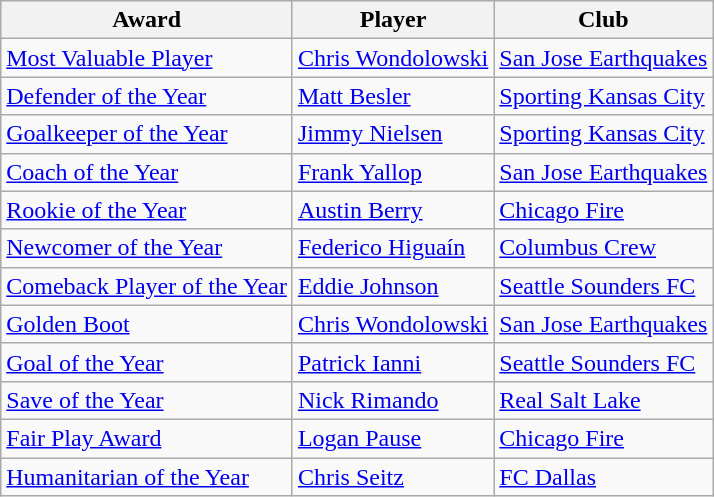<table class="wikitable" style="font-size:100%">
<tr>
<th>Award</th>
<th>Player</th>
<th>Club</th>
</tr>
<tr>
<td><a href='#'>Most Valuable Player</a></td>
<td> <a href='#'>Chris Wondolowski</a></td>
<td><a href='#'>San Jose Earthquakes</a></td>
</tr>
<tr>
<td><a href='#'>Defender of the Year</a></td>
<td> <a href='#'>Matt Besler</a></td>
<td><a href='#'>Sporting Kansas City</a></td>
</tr>
<tr>
<td><a href='#'>Goalkeeper of the Year</a></td>
<td> <a href='#'>Jimmy Nielsen</a></td>
<td><a href='#'>Sporting Kansas City</a></td>
</tr>
<tr>
<td><a href='#'>Coach of the Year</a></td>
<td> <a href='#'>Frank Yallop</a></td>
<td><a href='#'>San Jose Earthquakes</a></td>
</tr>
<tr>
<td><a href='#'>Rookie of the Year</a></td>
<td> <a href='#'>Austin Berry</a></td>
<td><a href='#'>Chicago Fire</a></td>
</tr>
<tr>
<td><a href='#'>Newcomer of the Year</a></td>
<td> <a href='#'>Federico Higuaín</a></td>
<td><a href='#'>Columbus Crew</a></td>
</tr>
<tr>
<td><a href='#'>Comeback Player of the Year</a></td>
<td> <a href='#'>Eddie Johnson</a></td>
<td><a href='#'>Seattle Sounders FC</a></td>
</tr>
<tr>
<td><a href='#'>Golden Boot</a></td>
<td> <a href='#'>Chris Wondolowski</a></td>
<td><a href='#'>San Jose Earthquakes</a></td>
</tr>
<tr>
<td><a href='#'>Goal of the Year</a></td>
<td> <a href='#'>Patrick Ianni</a></td>
<td><a href='#'>Seattle Sounders FC</a></td>
</tr>
<tr>
<td><a href='#'>Save of the Year</a></td>
<td> <a href='#'>Nick Rimando</a></td>
<td><a href='#'>Real Salt Lake</a></td>
</tr>
<tr>
<td><a href='#'>Fair Play Award</a></td>
<td> <a href='#'>Logan Pause</a></td>
<td><a href='#'>Chicago Fire</a></td>
</tr>
<tr>
<td><a href='#'>Humanitarian of the Year</a></td>
<td> <a href='#'>Chris Seitz</a></td>
<td><a href='#'>FC Dallas</a></td>
</tr>
</table>
